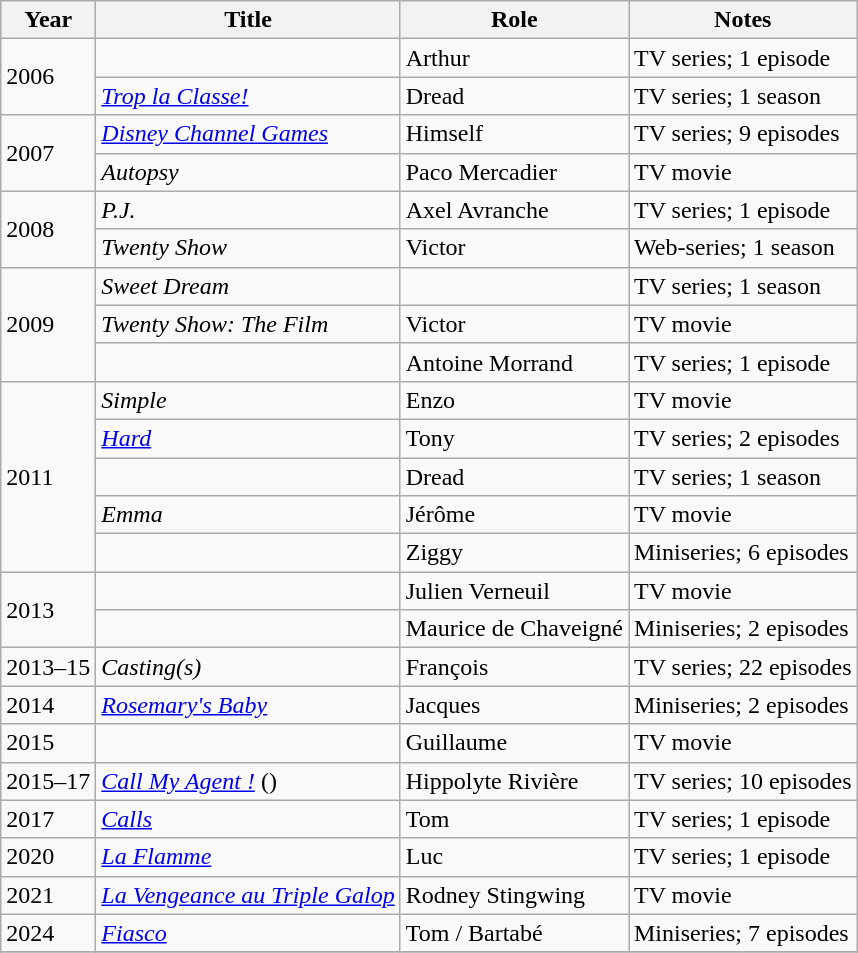<table class="wikitable sortable">
<tr>
<th>Year</th>
<th>Title</th>
<th>Role</th>
<th class="unsortable">Notes</th>
</tr>
<tr>
<td rowspan=2>2006</td>
<td></td>
<td>Arthur</td>
<td>TV series; 1 episode</td>
</tr>
<tr>
<td><em><a href='#'>Trop la Classe!</a></em></td>
<td>Dread</td>
<td>TV series; 1 season</td>
</tr>
<tr>
<td rowspan=2>2007</td>
<td><em><a href='#'>Disney Channel Games</a></em></td>
<td>Himself</td>
<td>TV series; 9 episodes</td>
</tr>
<tr>
<td><em>Autopsy</em></td>
<td>Paco Mercadier</td>
<td>TV movie</td>
</tr>
<tr>
<td rowspan=2>2008</td>
<td><em>P.J.</em></td>
<td>Axel Avranche</td>
<td>TV series; 1 episode</td>
</tr>
<tr>
<td><em>Twenty Show</em></td>
<td>Victor</td>
<td>Web-series; 1 season</td>
</tr>
<tr>
<td rowspan=3>2009</td>
<td><em>Sweet Dream</em></td>
<td></td>
<td>TV series; 1 season</td>
</tr>
<tr>
<td><em>Twenty Show: The Film</em></td>
<td>Victor</td>
<td>TV movie</td>
</tr>
<tr>
<td></td>
<td>Antoine Morrand</td>
<td>TV series; 1 episode</td>
</tr>
<tr>
<td rowspan=5>2011</td>
<td><em>Simple</em></td>
<td>Enzo</td>
<td>TV movie</td>
</tr>
<tr>
<td><em><a href='#'>Hard</a></em></td>
<td>Tony</td>
<td>TV series; 2 episodes</td>
</tr>
<tr>
<td></td>
<td>Dread</td>
<td>TV series; 1 season</td>
</tr>
<tr>
<td><em>Emma</em></td>
<td>Jérôme</td>
<td>TV movie</td>
</tr>
<tr>
<td></td>
<td>Ziggy</td>
<td>Miniseries; 6 episodes</td>
</tr>
<tr>
<td rowspan=2>2013</td>
<td></td>
<td>Julien Verneuil</td>
<td>TV movie</td>
</tr>
<tr>
<td></td>
<td>Maurice de Chaveigné</td>
<td>Miniseries; 2 episodes</td>
</tr>
<tr>
<td>2013–15</td>
<td><em>Casting(s)</em></td>
<td>François</td>
<td>TV series; 22 episodes</td>
</tr>
<tr>
<td>2014</td>
<td><em><a href='#'>Rosemary's Baby</a></em></td>
<td>Jacques</td>
<td>Miniseries; 2 episodes</td>
</tr>
<tr>
<td>2015</td>
<td></td>
<td>Guillaume</td>
<td>TV movie</td>
</tr>
<tr>
<td>2015–17</td>
<td><em><a href='#'>Call My Agent !</a></em> ()</td>
<td>Hippolyte Rivière</td>
<td>TV series; 10 episodes</td>
</tr>
<tr>
<td>2017</td>
<td><em><a href='#'>Calls</a></em></td>
<td>Tom</td>
<td>TV series; 1 episode</td>
</tr>
<tr>
<td>2020</td>
<td><em><a href='#'>La Flamme</a></em></td>
<td>Luc</td>
<td>TV series; 1 episode</td>
</tr>
<tr>
<td>2021</td>
<td><em><a href='#'>La Vengeance au Triple Galop</a></em></td>
<td>Rodney Stingwing</td>
<td>TV movie</td>
</tr>
<tr>
<td>2024</td>
<td><em><a href='#'>Fiasco</a></em></td>
<td>Tom / Bartabé</td>
<td>Miniseries; 7 episodes</td>
</tr>
<tr>
</tr>
</table>
